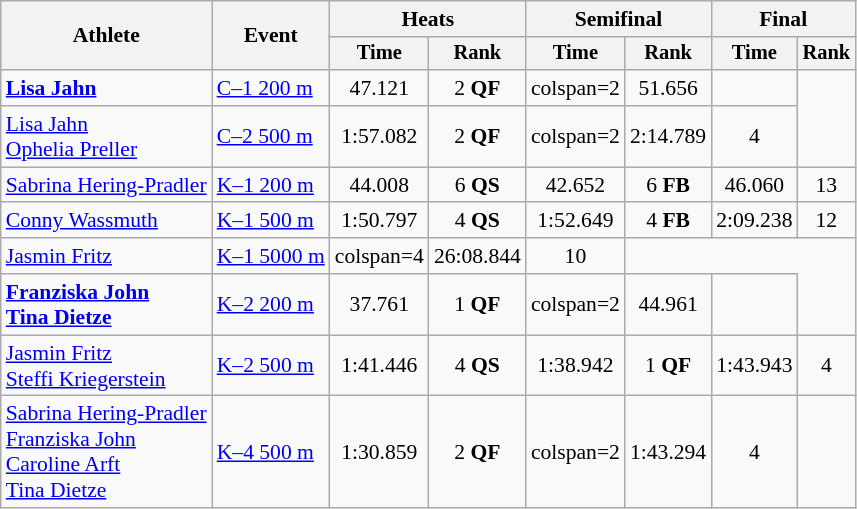<table class="wikitable" style="text-align:center; font-size:90%">
<tr>
<th rowspan=2>Athlete</th>
<th rowspan=2>Event</th>
<th colspan=2>Heats</th>
<th colspan=2>Semifinal</th>
<th colspan=2>Final</th>
</tr>
<tr style="font-size:95%">
<th>Time</th>
<th>Rank</th>
<th>Time</th>
<th>Rank</th>
<th>Time</th>
<th>Rank</th>
</tr>
<tr>
<td align=left><strong><a href='#'>Lisa Jahn</a></strong></td>
<td align=left><a href='#'>C–1 200 m</a></td>
<td>47.121</td>
<td>2 <strong>QF</strong></td>
<td>colspan=2</td>
<td>51.656</td>
<td></td>
</tr>
<tr>
<td align=left><a href='#'>Lisa Jahn</a><br><a href='#'>Ophelia Preller</a></td>
<td align=left><a href='#'>C–2 500 m</a></td>
<td>1:57.082</td>
<td>2 <strong>QF</strong></td>
<td>colspan=2</td>
<td>2:14.789</td>
<td>4</td>
</tr>
<tr>
<td align=left><a href='#'>Sabrina Hering-Pradler</a></td>
<td align=left><a href='#'>K–1 200 m</a></td>
<td>44.008</td>
<td>6 <strong>QS</strong></td>
<td>42.652</td>
<td>6 <strong>FB</strong></td>
<td>46.060</td>
<td>13</td>
</tr>
<tr>
<td align=left><a href='#'>Conny Wassmuth</a></td>
<td align=left><a href='#'>K–1 500 m</a></td>
<td>1:50.797</td>
<td>4 <strong>QS</strong></td>
<td>1:52.649</td>
<td>4 <strong>FB</strong></td>
<td>2:09.238</td>
<td>12</td>
</tr>
<tr>
<td align=left><a href='#'>Jasmin Fritz</a></td>
<td align=left><a href='#'>K–1 5000 m</a></td>
<td>colspan=4</td>
<td>26:08.844</td>
<td>10</td>
</tr>
<tr>
<td align=left><strong><a href='#'>Franziska John</a><br><a href='#'>Tina Dietze</a></strong></td>
<td align=left><a href='#'>K–2 200 m</a></td>
<td>37.761</td>
<td>1 <strong>QF</strong></td>
<td>colspan=2</td>
<td>44.961</td>
<td></td>
</tr>
<tr>
<td align=left><a href='#'>Jasmin Fritz</a><br><a href='#'>Steffi Kriegerstein</a></td>
<td align=left><a href='#'>K–2 500 m</a></td>
<td>1:41.446</td>
<td>4 <strong>QS</strong></td>
<td>1:38.942</td>
<td>1 <strong>QF</strong></td>
<td>1:43.943</td>
<td>4</td>
</tr>
<tr>
<td align=left><a href='#'>Sabrina Hering-Pradler</a><br><a href='#'>Franziska John</a><br><a href='#'>Caroline Arft</a><br><a href='#'>Tina Dietze</a></td>
<td align=left><a href='#'>K–4 500 m</a></td>
<td>1:30.859</td>
<td>2 <strong>QF</strong></td>
<td>colspan=2</td>
<td>1:43.294</td>
<td>4</td>
</tr>
</table>
